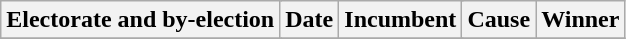<table class="wikitable">
<tr align=center>
<th colspan=2>Electorate and by-election</th>
<th>Date</th>
<th colspan=2>Incumbent</th>
<th>Cause</th>
<th colspan=2>Winner</th>
</tr>
<tr>
</tr>
</table>
